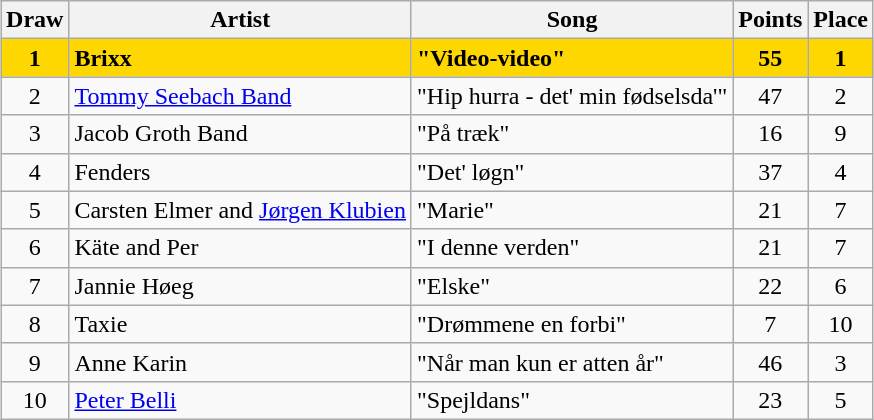<table class="sortable wikitable" style="margin: 1em auto 1em auto; text-align:center">
<tr>
<th>Draw</th>
<th>Artist</th>
<th>Song</th>
<th>Points</th>
<th>Place</th>
</tr>
<tr style="font-weight:bold; background:gold;">
<td>1</td>
<td align="left">Brixx</td>
<td align="left">"Video-video"</td>
<td>55</td>
<td>1</td>
</tr>
<tr>
<td>2</td>
<td align="left"><a href='#'>Tommy Seebach Band</a></td>
<td align="left">"Hip hurra - det' min fødselsda'"</td>
<td>47</td>
<td>2</td>
</tr>
<tr>
<td>3</td>
<td align="left">Jacob Groth Band</td>
<td align="left">"På træk"</td>
<td>16</td>
<td>9</td>
</tr>
<tr>
<td>4</td>
<td align="left">Fenders</td>
<td align="left">"Det' løgn"</td>
<td>37</td>
<td>4</td>
</tr>
<tr>
<td>5</td>
<td align="left">Carsten Elmer and <a href='#'>Jørgen Klubien</a></td>
<td align="left">"Marie"</td>
<td>21</td>
<td>7</td>
</tr>
<tr>
<td>6</td>
<td align="left">Käte and Per</td>
<td align="left">"I denne verden"</td>
<td>21</td>
<td>7</td>
</tr>
<tr>
<td>7</td>
<td align="left">Jannie Høeg</td>
<td align="left">"Elske"</td>
<td>22</td>
<td>6</td>
</tr>
<tr>
<td>8</td>
<td align="left">Taxie</td>
<td align="left">"Drømmene en forbi"</td>
<td>7</td>
<td>10</td>
</tr>
<tr>
<td>9</td>
<td align="left">Anne Karin</td>
<td align="left">"Når man kun er atten år"</td>
<td>46</td>
<td>3</td>
</tr>
<tr>
<td>10</td>
<td align="left"><a href='#'>Peter Belli</a></td>
<td align="left">"Spejldans"</td>
<td>23</td>
<td>5</td>
</tr>
</table>
